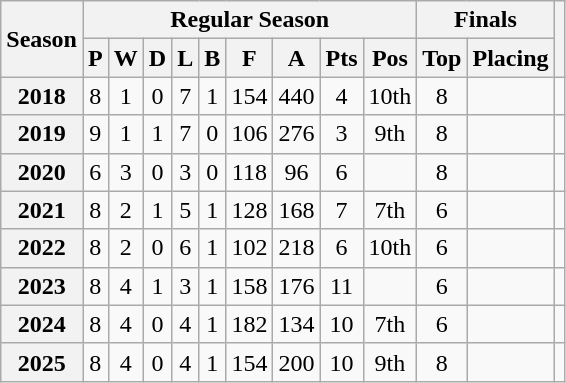<table class="wikitable" style="text-align: center">
<tr>
<th rowspan="2" scope="col">Season</th>
<th colspan="9" scope="col">Regular Season</th>
<th colspan="2" scope="col">Finals</th>
<th rowspan="2"></th>
</tr>
<tr>
<th scope="col">P</th>
<th scope="col">W</th>
<th scope="col">D</th>
<th scope="col">L</th>
<th scope="col">B</th>
<th scope="col">F</th>
<th scope="col">A</th>
<th scope="col">Pts</th>
<th scope="col">Pos</th>
<th scope="col">Top</th>
<th scope="col">Placing</th>
</tr>
<tr>
<th scope="row">2018</th>
<td>8</td>
<td>1</td>
<td>0</td>
<td>7</td>
<td>1</td>
<td>154</td>
<td>440</td>
<td>4</td>
<td>10th</td>
<td>8</td>
<td></td>
<td></td>
</tr>
<tr>
<th scope="row">2019</th>
<td>9</td>
<td>1</td>
<td>1</td>
<td>7</td>
<td>0</td>
<td>106</td>
<td>276</td>
<td>3</td>
<td>9th</td>
<td>8</td>
<td></td>
<td></td>
</tr>
<tr>
<th scope="row">2020</th>
<td>6</td>
<td>3</td>
<td>0</td>
<td>3</td>
<td>0</td>
<td>118</td>
<td>96</td>
<td>6</td>
<td><em></em></td>
<td>8</td>
<td></td>
<td></td>
</tr>
<tr>
<th scope="row">2021</th>
<td>8</td>
<td>2</td>
<td>1</td>
<td>5</td>
<td>1</td>
<td>128</td>
<td>168</td>
<td>7</td>
<td>7th</td>
<td>6</td>
<td></td>
<td></td>
</tr>
<tr>
<th scope="row">2022</th>
<td>8</td>
<td>2</td>
<td>0</td>
<td>6</td>
<td>1</td>
<td>102</td>
<td>218</td>
<td>6</td>
<td>10th</td>
<td>6</td>
<td></td>
<td></td>
</tr>
<tr>
<th scope="row">2023</th>
<td>8</td>
<td>4</td>
<td>1</td>
<td>3</td>
<td>1</td>
<td>158</td>
<td>176</td>
<td>11</td>
<td></td>
<td>6</td>
<td></td>
<td></td>
</tr>
<tr>
<th scope="row">2024</th>
<td>8</td>
<td>4</td>
<td>0</td>
<td>4</td>
<td>1</td>
<td>182</td>
<td>134</td>
<td>10</td>
<td>7th</td>
<td>6</td>
<td></td>
<td></td>
</tr>
<tr>
<th scope="row">2025</th>
<td>8</td>
<td>4</td>
<td>0</td>
<td>4</td>
<td>1</td>
<td>154</td>
<td>200</td>
<td>10</td>
<td>9th</td>
<td>8</td>
<td></td>
<td></td>
</tr>
</table>
